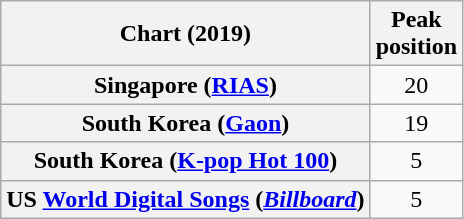<table class="wikitable sortable plainrowheaders" style="text-align:center">
<tr>
<th scope="col">Chart (2019)</th>
<th scope="col">Peak<br>position</th>
</tr>
<tr>
<th scope="row">Singapore (<a href='#'>RIAS</a>)</th>
<td>20</td>
</tr>
<tr>
<th scope="row">South Korea (<a href='#'>Gaon</a>)</th>
<td>19</td>
</tr>
<tr>
<th scope="row">South Korea (<a href='#'>K-pop Hot 100</a>)</th>
<td>5</td>
</tr>
<tr>
<th scope="row">US <a href='#'>World Digital Songs</a> (<em><a href='#'>Billboard</a></em>)</th>
<td>5</td>
</tr>
</table>
